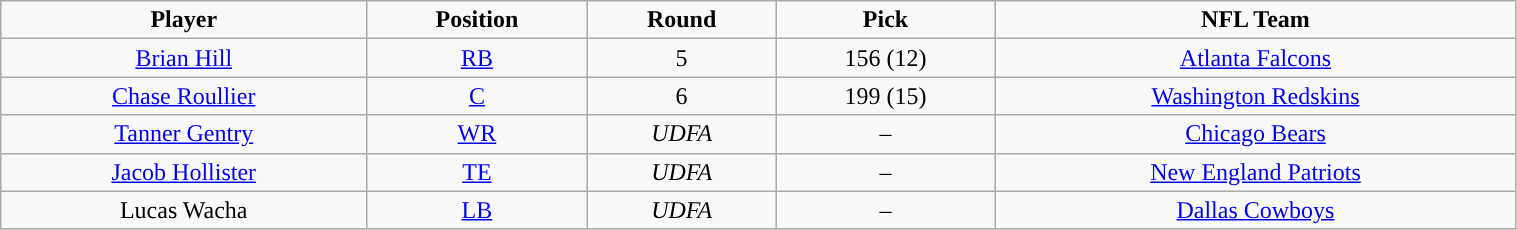<table class="wikitable" width="80%">
<tr align="center">
<td><strong>Player</strong></td>
<td><strong>Position</strong></td>
<td><strong>Round</strong></td>
<td><strong>Pick</strong></td>
<td><strong>NFL Team</strong></td>
</tr>
<tr align="center" bgcolor="">
<td><a href='#'>Brian Hill</a></td>
<td><a href='#'>RB</a></td>
<td>5</td>
<td>156 (12)</td>
<td><a href='#'>Atlanta Falcons</a></td>
</tr>
<tr align="center" bgcolor="">
<td><a href='#'>Chase Roullier</a></td>
<td><a href='#'>C</a></td>
<td>6</td>
<td>199 (15)</td>
<td><a href='#'>Washington Redskins</a></td>
</tr>
<tr align="center" bgcolor="">
<td><a href='#'>Tanner Gentry</a></td>
<td><a href='#'>WR</a></td>
<td><em>UDFA</em></td>
<td>–</td>
<td><a href='#'>Chicago Bears</a></td>
</tr>
<tr align="center" bgcolor="">
<td><a href='#'>Jacob Hollister</a></td>
<td><a href='#'>TE</a></td>
<td><em>UDFA</em></td>
<td>–</td>
<td><a href='#'>New England Patriots</a></td>
</tr>
<tr align="center" bgcolor="">
<td>Lucas Wacha</td>
<td><a href='#'>LB</a></td>
<td><em>UDFA</em></td>
<td>–</td>
<td><a href='#'>Dallas Cowboys</a></td>
</tr>
</table>
